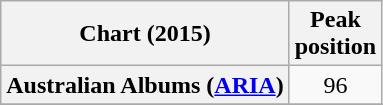<table class="wikitable sortable plainrowheaders" style="text-align:center">
<tr>
<th>Chart (2015)</th>
<th>Peak<br>position</th>
</tr>
<tr>
<th scope="row">Australian Albums (<a href='#'>ARIA</a>)</th>
<td>96</td>
</tr>
<tr>
</tr>
<tr>
</tr>
<tr>
</tr>
<tr>
</tr>
<tr>
</tr>
</table>
